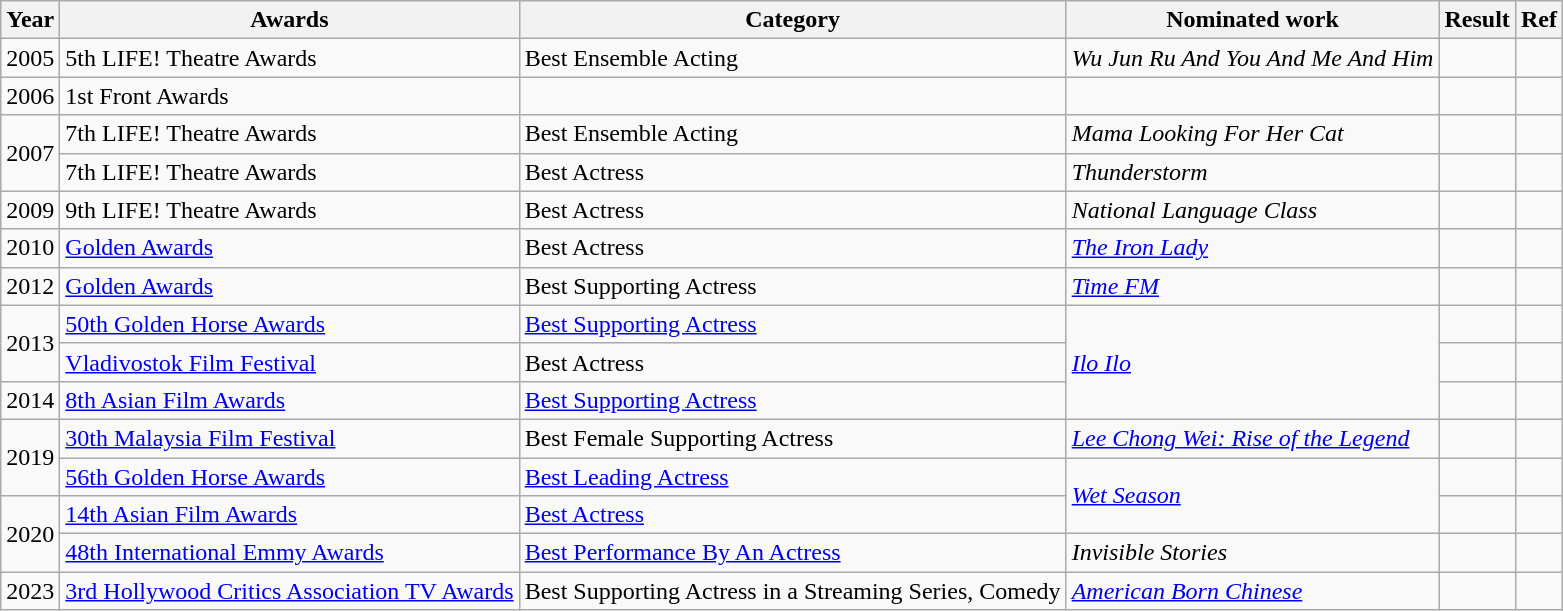<table class="wikitable sortable">
<tr>
<th>Year</th>
<th>Awards</th>
<th>Category</th>
<th>Nominated work</th>
<th>Result</th>
<th>Ref</th>
</tr>
<tr>
<td>2005</td>
<td>5th LIFE! Theatre Awards</td>
<td>Best Ensemble Acting</td>
<td><em>Wu Jun Ru And You And Me And Him</em></td>
<td></td>
<td></td>
</tr>
<tr>
<td>2006</td>
<td>1st Front Awards</td>
<td></td>
<td></td>
<td></td>
<td></td>
</tr>
<tr>
<td rowspan=2>2007</td>
<td>7th LIFE! Theatre Awards</td>
<td>Best Ensemble Acting</td>
<td><em>Mama Looking For Her Cat</em></td>
<td></td>
<td></td>
</tr>
<tr>
<td>7th LIFE! Theatre Awards</td>
<td>Best Actress</td>
<td><em>Thunderstorm</em></td>
<td></td>
<td></td>
</tr>
<tr>
<td>2009</td>
<td>9th LIFE! Theatre Awards</td>
<td>Best Actress</td>
<td><em>National Language Class</em></td>
<td></td>
<td></td>
</tr>
<tr>
<td>2010</td>
<td><a href='#'>Golden Awards</a></td>
<td>Best Actress</td>
<td><em><a href='#'>The Iron Lady</a></em></td>
<td></td>
<td></td>
</tr>
<tr>
<td>2012</td>
<td><a href='#'>Golden Awards</a></td>
<td>Best Supporting Actress</td>
<td><em><a href='#'>Time FM</a></em></td>
<td></td>
<td></td>
</tr>
<tr>
<td rowspan=2>2013</td>
<td><a href='#'>50th Golden Horse Awards</a></td>
<td><a href='#'>Best Supporting Actress</a></td>
<td rowspan="3"><em><a href='#'>Ilo Ilo</a></em></td>
<td></td>
<td></td>
</tr>
<tr>
<td><a href='#'>Vladivostok Film Festival</a></td>
<td>Best Actress</td>
<td></td>
<td></td>
</tr>
<tr>
<td>2014</td>
<td><a href='#'>8th Asian Film Awards</a></td>
<td><a href='#'>Best Supporting Actress</a></td>
<td></td>
<td></td>
</tr>
<tr>
<td rowspan=2>2019</td>
<td><a href='#'>30th Malaysia Film Festival</a></td>
<td>Best Female Supporting Actress</td>
<td><em><a href='#'>Lee Chong Wei: Rise of the Legend</a></em></td>
<td></td>
<td></td>
</tr>
<tr>
<td><a href='#'>56th Golden Horse Awards</a></td>
<td><a href='#'>Best Leading Actress</a></td>
<td rowspan="2"><em><a href='#'>Wet Season</a></em></td>
<td></td>
<td></td>
</tr>
<tr>
<td rowspan=2>2020</td>
<td><a href='#'>14th Asian Film Awards</a></td>
<td><a href='#'>Best Actress</a></td>
<td></td>
<td></td>
</tr>
<tr>
<td><a href='#'>48th International Emmy Awards</a></td>
<td><a href='#'>Best Performance By An Actress</a></td>
<td><em>Invisible Stories</em></td>
<td></td>
<td></td>
</tr>
<tr>
<td>2023</td>
<td><a href='#'>3rd Hollywood Critics Association TV Awards</a></td>
<td>Best Supporting Actress in a Streaming Series, Comedy</td>
<td><em><a href='#'>American Born Chinese</a></em></td>
<td></td>
<td></td>
</tr>
</table>
